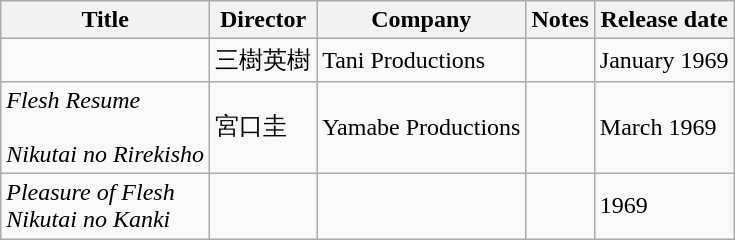<table class="wikitable">
<tr>
<th>Title</th>
<th>Director</th>
<th>Company</th>
<th>Notes</th>
<th>Release date</th>
</tr>
<tr>
<td></td>
<td>三樹英樹</td>
<td>Tani Productions</td>
<td></td>
<td>January 1969</td>
</tr>
<tr>
<td><em>Flesh Resume</em><br><br><em>Nikutai no Rirekisho</em></td>
<td>宮口圭</td>
<td>Yamabe Productions</td>
<td></td>
<td>March 1969</td>
</tr>
<tr>
<td><em>Pleasure of Flesh</em><br><em>Nikutai no Kanki</em></td>
<td></td>
<td></td>
<td></td>
<td>1969</td>
</tr>
</table>
